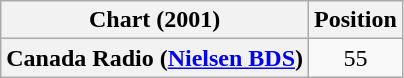<table class="wikitable plainrowheaders">
<tr>
<th scope="col">Chart (2001)</th>
<th scope="col">Position</th>
</tr>
<tr>
<th scope="row">Canada Radio (<a href='#'>Nielsen BDS</a>)</th>
<td align="center">55</td>
</tr>
</table>
